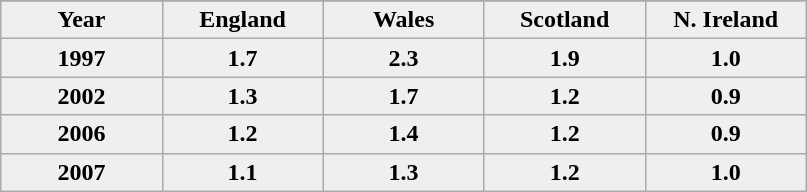<table class="wikitable" style="float: right; margin-left: 1em;">
<tr style="background:#efefef;" width=100px>
</tr>
<tr>
<th style="background:#efefef;" width=100px>Year</th>
<th style="background:#efefef;" width=100px>England</th>
<th style="background:#efefef;" width=100px>Wales</th>
<th style="background:#efefef;" width=100px>Scotland</th>
<th style="background:#efefef;" width=100px>N. Ireland</th>
</tr>
<tr>
<th style="background:#efefef;" width=100px>1997</th>
<th style="background:#efefef;" width=100px>1.7</th>
<th style="background:#efefef;" width=100px>2.3</th>
<th style="background:#efefef;" width=100px>1.9</th>
<th style="background:#efefef;" width=100px>1.0</th>
</tr>
<tr>
<th style="background:#efefef;" width=100px>2002</th>
<th style="background:#efefef;" width=100px>1.3</th>
<th style="background:#efefef;" width=100px>1.7</th>
<th style="background:#efefef;" width=100px>1.2</th>
<th style="background:#efefef;" width=100px>0.9</th>
</tr>
<tr>
<th style="background:#efefef;" width=100px>2006</th>
<th style="background:#efefef;" width=100px>1.2</th>
<th style="background:#efefef;" width=100px>1.4</th>
<th style="background:#efefef;" width=100px>1.2</th>
<th style="background:#efefef;" width=100px>0.9</th>
</tr>
<tr>
<th style="background:#efefef;" width=100px>2007</th>
<th style="background:#efefef;" width=100px>1.1</th>
<th style="background:#efefef;" width=100px>1.3</th>
<th style="background:#efefef;" width=100px>1.2</th>
<th style="background:#efefef;" width=100px>1.0</th>
</tr>
</table>
